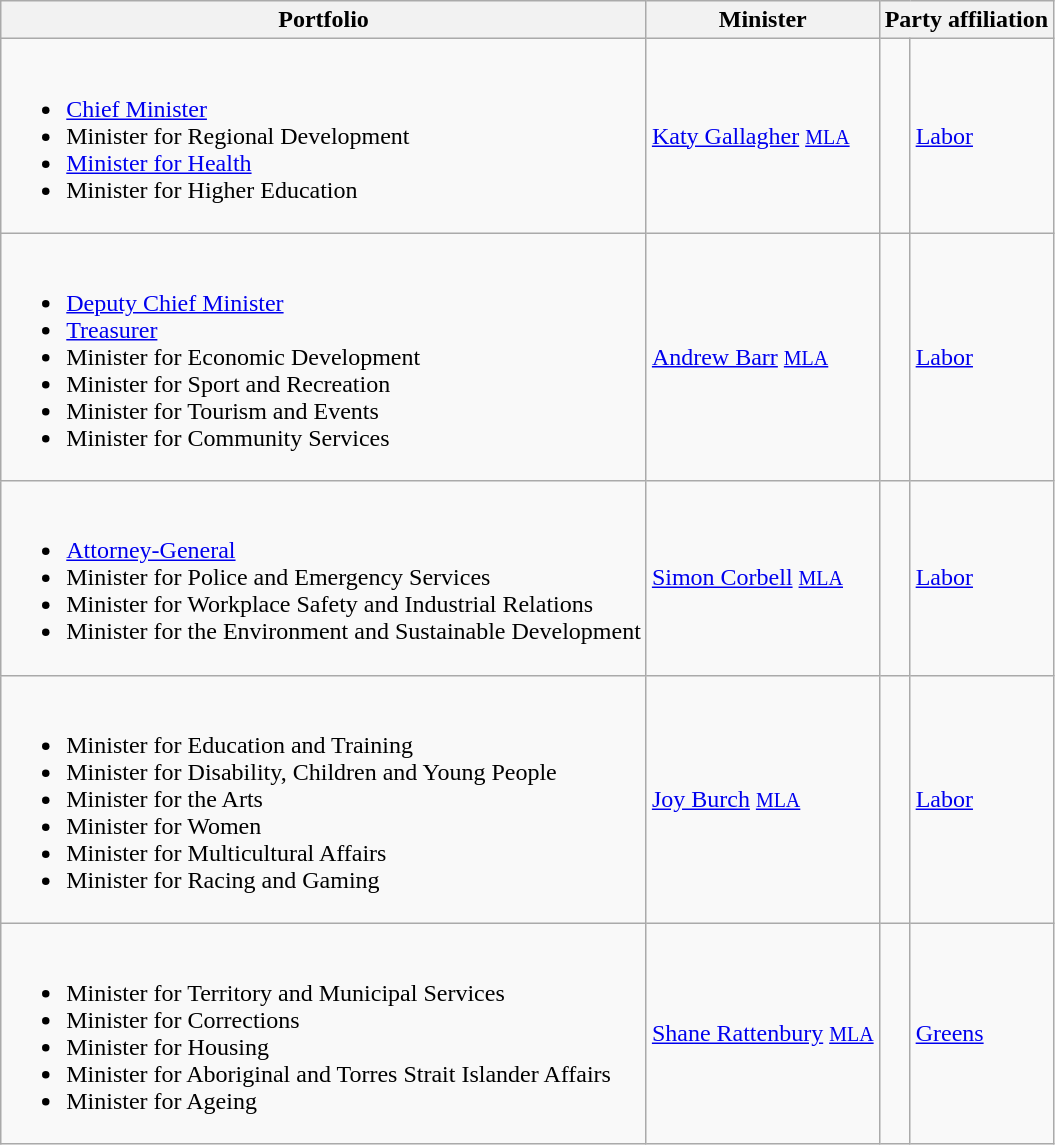<table class="wikitable">
<tr>
<th>Portfolio</th>
<th>Minister</th>
<th colspan=2>Party affiliation</th>
</tr>
<tr>
<td><br><ul><li><a href='#'>Chief Minister</a></li><li>Minister for Regional Development</li><li><a href='#'>Minister for Health</a></li><li>Minister for Higher Education</li></ul></td>
<td><a href='#'>Katy Gallagher</a> <small><a href='#'>MLA</a></small></td>
<td> </td>
<td><a href='#'>Labor</a></td>
</tr>
<tr>
<td><br><ul><li><a href='#'>Deputy Chief Minister</a></li><li><a href='#'>Treasurer</a></li><li>Minister for Economic Development</li><li>Minister for Sport and Recreation</li><li>Minister for Tourism and Events</li><li>Minister for Community Services</li></ul></td>
<td><a href='#'>Andrew Barr</a> <small><a href='#'>MLA</a></small></td>
<td> </td>
<td><a href='#'>Labor</a></td>
</tr>
<tr>
<td><br><ul><li><a href='#'>Attorney-General</a></li><li>Minister for Police and Emergency Services</li><li>Minister for Workplace Safety and Industrial Relations</li><li>Minister for the Environment and Sustainable Development</li></ul></td>
<td><a href='#'>Simon Corbell</a> <small><a href='#'>MLA</a></small></td>
<td> </td>
<td><a href='#'>Labor</a></td>
</tr>
<tr>
<td><br><ul><li>Minister for Education and Training</li><li>Minister for Disability, Children and Young People</li><li>Minister for the Arts</li><li>Minister for Women</li><li>Minister for Multicultural Affairs</li><li>Minister for Racing and Gaming</li></ul></td>
<td><a href='#'>Joy Burch</a> <small><a href='#'>MLA</a></small></td>
<td> </td>
<td><a href='#'>Labor</a></td>
</tr>
<tr>
<td><br><ul><li>Minister for Territory and Municipal Services</li><li>Minister for Corrections</li><li>Minister for Housing</li><li>Minister for Aboriginal and Torres Strait Islander Affairs</li><li>Minister for Ageing</li></ul></td>
<td><a href='#'>Shane Rattenbury</a> <small><a href='#'>MLA</a></small></td>
<td> </td>
<td><a href='#'>Greens</a></td>
</tr>
</table>
